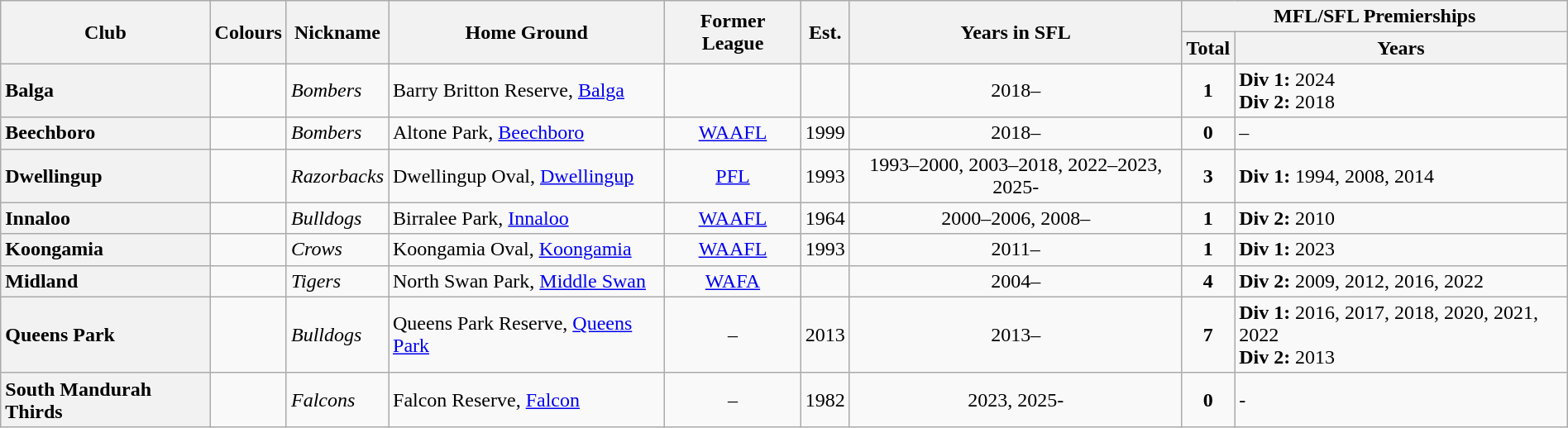<table class="wikitable sortable" style="text-align:center; width:100%">
<tr>
<th rowspan="2">Club</th>
<th rowspan="2">Colours</th>
<th rowspan="2">Nickname</th>
<th rowspan="2">Home Ground</th>
<th rowspan="2">Former League</th>
<th rowspan="2">Est.</th>
<th rowspan="2">Years in SFL</th>
<th colspan="2">MFL/SFL Premierships</th>
</tr>
<tr>
<th>Total</th>
<th>Years</th>
</tr>
<tr>
<th style="text-align:left">Balga</th>
<td></td>
<td align="left"><em>Bombers</em></td>
<td align="left">Barry Britton Reserve,  <a href='#'>Balga</a></td>
<td></td>
<td></td>
<td>2018–</td>
<td><strong>1</strong></td>
<td align="left"><strong>Div 1:</strong> 2024<br><strong>Div 2:</strong> 2018</td>
</tr>
<tr>
<th style="text-align:left">Beechboro</th>
<td></td>
<td align="left"><em>Bombers</em></td>
<td align="left">Altone Park, <a href='#'>Beechboro</a></td>
<td><a href='#'>WAAFL</a></td>
<td>1999</td>
<td>2018–</td>
<td><strong>0</strong></td>
<td align="left">–</td>
</tr>
<tr>
<th style="text-align:left">Dwellingup</th>
<td></td>
<td align="left"><em>Razorbacks</em></td>
<td align="left">Dwellingup Oval, <a href='#'>Dwellingup</a></td>
<td><a href='#'>PFL</a></td>
<td>1993</td>
<td>1993–2000, 2003–2018, 2022–2023, 2025-</td>
<td><strong>3</strong></td>
<td align="left"><strong>Div 1:</strong> 1994, 2008, 2014</td>
</tr>
<tr>
<th style="text-align:left">Innaloo</th>
<td></td>
<td align="left"><em>Bulldogs</em></td>
<td align="left">Birralee Park, <a href='#'>Innaloo</a></td>
<td><a href='#'>WAAFL</a></td>
<td>1964</td>
<td>2000–2006, 2008–</td>
<td><strong>1</strong></td>
<td align="left"><strong>Div 2:</strong> 2010</td>
</tr>
<tr>
<th style="text-align:left">Koongamia</th>
<td></td>
<td align="left"><em>Crows</em></td>
<td align="left">Koongamia Oval, <a href='#'>Koongamia</a></td>
<td><a href='#'>WAAFL</a></td>
<td>1993</td>
<td>2011–</td>
<td><strong>1</strong></td>
<td align="left"><strong>Div 1:</strong> 2023</td>
</tr>
<tr>
<th style="text-align:left">Midland</th>
<td></td>
<td align="left"><em>Tigers</em></td>
<td align="left">North Swan Park, <a href='#'>Middle Swan</a></td>
<td><a href='#'>WAFA</a></td>
<td></td>
<td>2004–</td>
<td><strong>4</strong></td>
<td align="left"><strong>Div 2:</strong> 2009, 2012, 2016, 2022</td>
</tr>
<tr>
<th style="text-align:left">Queens Park</th>
<td></td>
<td align="left"><em>Bulldogs</em></td>
<td align="left">Queens Park Reserve, <a href='#'>Queens Park</a></td>
<td>–</td>
<td>2013</td>
<td>2013–</td>
<td><strong>7</strong></td>
<td align="left"><strong>Div 1:</strong> 2016, 2017, 2018, 2020, 2021, 2022<br><strong>Div 2:</strong> 2013</td>
</tr>
<tr>
<th style="text-align:left">South Mandurah Thirds</th>
<td></td>
<td align="left"><em>Falcons</em></td>
<td align="left">Falcon Reserve, <a href='#'>Falcon</a></td>
<td>–</td>
<td>1982</td>
<td>2023, 2025-</td>
<td><strong>0</strong></td>
<td align="left">-</td>
</tr>
</table>
